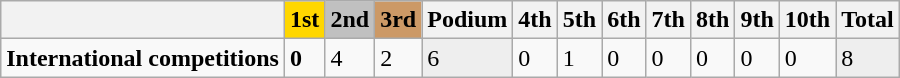<table class="wikitable">
<tr>
<th></th>
<th style="background: gold;">1st</th>
<th style="background: silver;">2nd</th>
<th style="background: #c96;">3rd</th>
<th>Podium</th>
<th>4th</th>
<th>5th</th>
<th>6th</th>
<th>7th</th>
<th>8th</th>
<th>9th</th>
<th>10th</th>
<th>Total</th>
</tr>
<tr>
<td><strong>International competitions</strong></td>
<td><strong>0</strong></td>
<td>4</td>
<td>2</td>
<td style="background: #EEEEEE;">6</td>
<td>0</td>
<td>1</td>
<td>0</td>
<td>0</td>
<td>0</td>
<td>0</td>
<td>0</td>
<td style="background: #EEEEEE;">8</td>
</tr>
</table>
